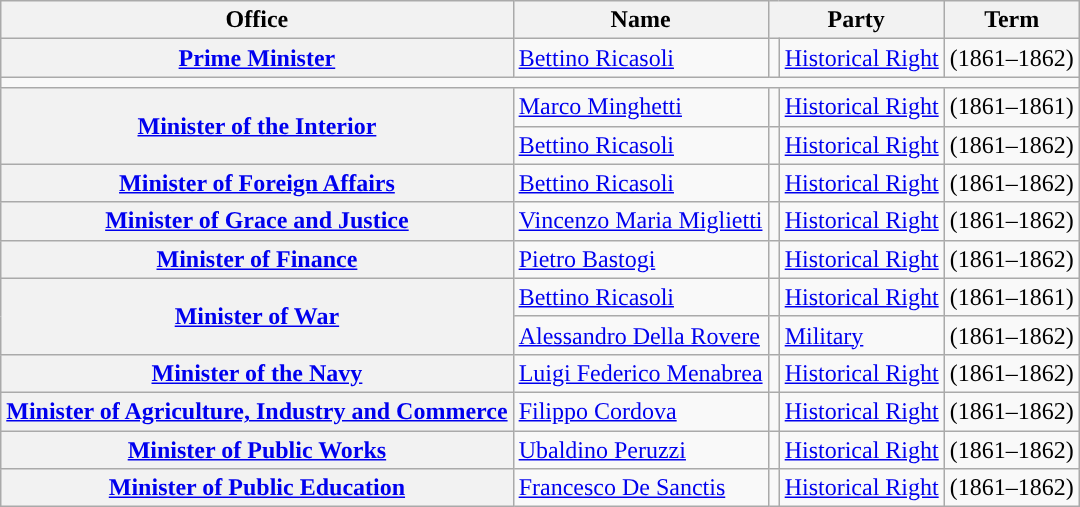<table class="wikitable" style="font-size: 100%;">
<tr>
<th>Office</th>
<th>Name</th>
<th colspan=2>Party</th>
<th>Term</th>
</tr>
<tr>
<th><a href='#'>Prime Minister</a></th>
<td><a href='#'>Bettino Ricasoli</a></td>
<td style="color:inherit;background:"></td>
<td><a href='#'>Historical Right</a></td>
<td>(1861–1862)</td>
</tr>
<tr>
<td colspan=6></td>
</tr>
<tr>
<th rowspan=2><a href='#'>Minister of the Interior</a></th>
<td><a href='#'>Marco Minghetti</a></td>
<td style="color:inherit;background:"></td>
<td><a href='#'>Historical Right</a></td>
<td>(1861–1861)</td>
</tr>
<tr>
<td><a href='#'>Bettino Ricasoli</a></td>
<td style="color:inherit;background:"></td>
<td><a href='#'>Historical Right</a></td>
<td>(1861–1862)</td>
</tr>
<tr>
<th><a href='#'>Minister of Foreign Affairs</a></th>
<td><a href='#'>Bettino Ricasoli</a></td>
<td style="color:inherit;background:"></td>
<td><a href='#'>Historical Right</a></td>
<td>(1861–1862)</td>
</tr>
<tr>
<th><a href='#'>Minister of Grace and Justice</a></th>
<td><a href='#'>Vincenzo Maria Miglietti</a></td>
<td style="color:inherit;background:"></td>
<td><a href='#'>Historical Right</a></td>
<td>(1861–1862)</td>
</tr>
<tr>
<th><a href='#'>Minister of Finance</a></th>
<td><a href='#'>Pietro Bastogi</a></td>
<td style="color:inherit;background:"></td>
<td><a href='#'>Historical Right</a></td>
<td>(1861–1862)</td>
</tr>
<tr>
<th rowspan=2><a href='#'>Minister of War</a></th>
<td><a href='#'>Bettino Ricasoli</a></td>
<td style="color:inherit;background:"></td>
<td><a href='#'>Historical Right</a></td>
<td>(1861–1861)</td>
</tr>
<tr>
<td><a href='#'>Alessandro Della Rovere</a></td>
<td style="color:inherit;background:"></td>
<td><a href='#'>Military</a></td>
<td>(1861–1862)</td>
</tr>
<tr>
<th><a href='#'>Minister of the Navy</a></th>
<td><a href='#'>Luigi Federico Menabrea</a></td>
<td style="color:inherit;background:"></td>
<td><a href='#'>Historical Right</a></td>
<td>(1861–1862)</td>
</tr>
<tr>
<th><a href='#'>Minister of Agriculture, Industry and Commerce</a></th>
<td><a href='#'>Filippo Cordova</a></td>
<td style="color:inherit;background:"></td>
<td><a href='#'>Historical Right</a></td>
<td>(1861–1862)</td>
</tr>
<tr>
<th><a href='#'>Minister of Public Works</a></th>
<td><a href='#'>Ubaldino Peruzzi</a></td>
<td style="color:inherit;background:"></td>
<td><a href='#'>Historical Right</a></td>
<td>(1861–1862)</td>
</tr>
<tr>
<th><a href='#'>Minister of Public Education</a></th>
<td><a href='#'>Francesco De Sanctis</a></td>
<td style="color:inherit;background:"></td>
<td><a href='#'>Historical Right</a></td>
<td>(1861–1862)</td>
</tr>
</table>
